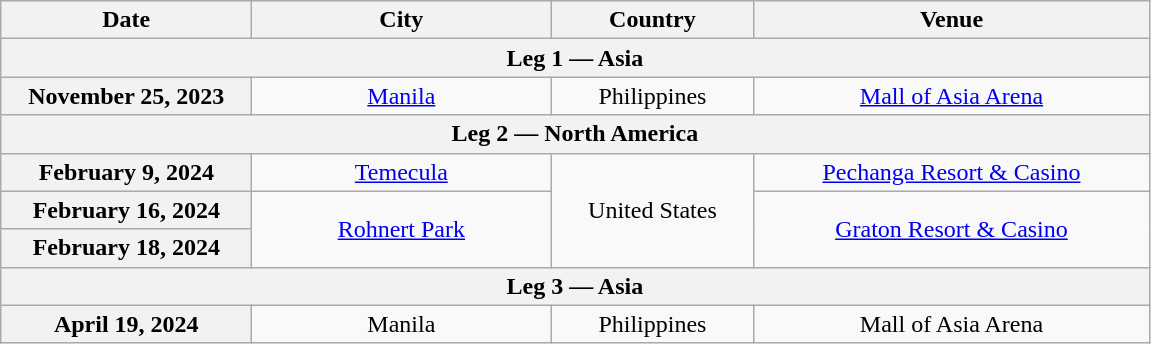<table class="wikitable plainrowheaders" style="text-align:center;">
<tr>
<th scope="col" style="width:10em;">Date</th>
<th scope="col" style="width:12em;">City</th>
<th scope="col" style="width:8em;">Country</th>
<th scope="col" style="width:16em;">Venue</th>
</tr>
<tr>
<th colspan="4">Leg 1 — Asia</th>
</tr>
<tr>
<th scope="row">November 25, 2023</th>
<td><a href='#'>Manila</a></td>
<td>Philippines</td>
<td><a href='#'>Mall of Asia Arena</a></td>
</tr>
<tr>
<th colspan="4">Leg 2 — North America</th>
</tr>
<tr>
<th scope="row">February 9, 2024</th>
<td><a href='#'>Temecula</a></td>
<td rowspan="3">United States</td>
<td><a href='#'>Pechanga Resort & Casino</a></td>
</tr>
<tr>
<th scope="row">February 16, 2024</th>
<td rowspan="2"><a href='#'>Rohnert Park</a></td>
<td rowspan="2"><a href='#'>Graton Resort & Casino</a></td>
</tr>
<tr>
<th scope="row">February 18, 2024</th>
</tr>
<tr>
<th colspan="4">Leg 3 — Asia</th>
</tr>
<tr>
<th scope="row">April 19, 2024</th>
<td>Manila</td>
<td>Philippines</td>
<td>Mall of Asia Arena</td>
</tr>
</table>
